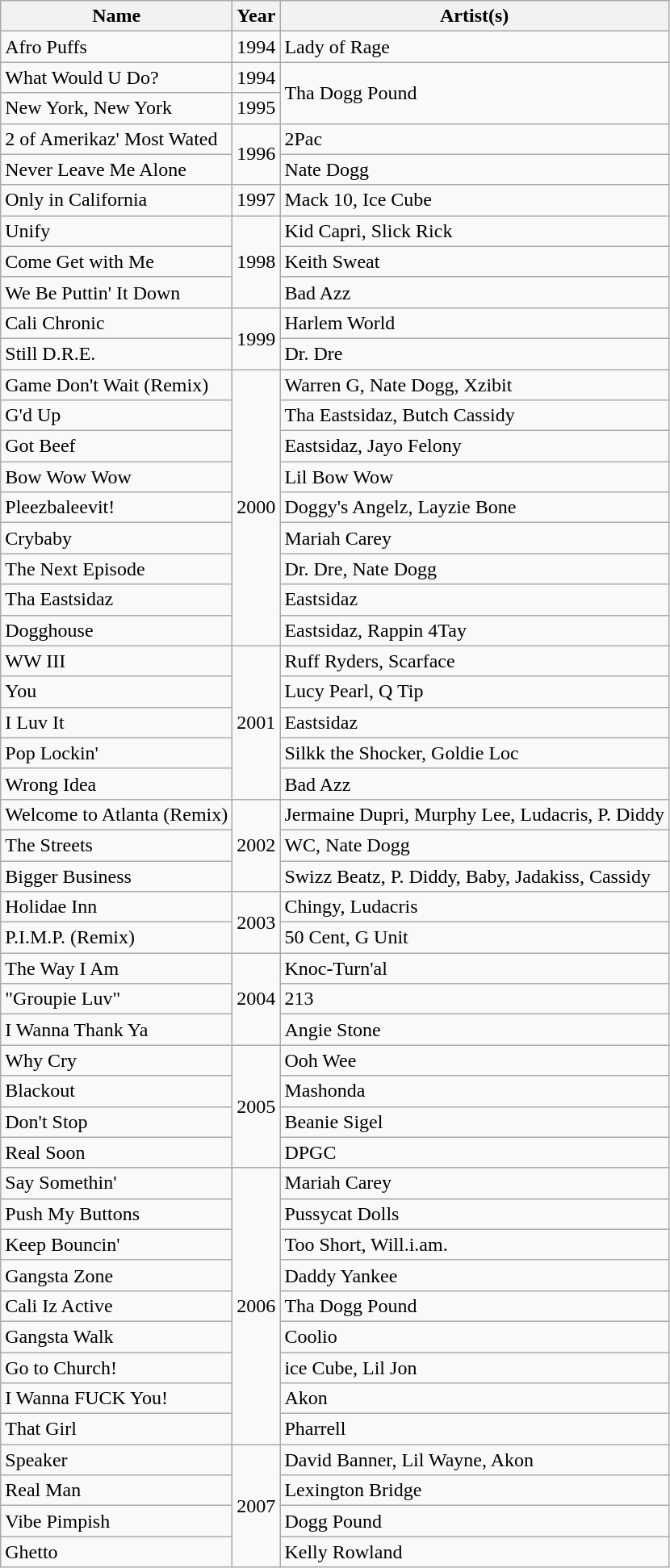<table class="wikitable">
<tr>
<th>Name</th>
<th>Year</th>
<th>Artist(s)</th>
</tr>
<tr>
<td>Afro Puffs</td>
<td>1994</td>
<td>Lady of Rage</td>
</tr>
<tr>
<td>What Would U Do?</td>
<td>1994</td>
<td rowspan="2">Tha Dogg Pound</td>
</tr>
<tr>
<td>New York, New York</td>
<td>1995</td>
</tr>
<tr>
<td>2 of Amerikaz' Most Wated</td>
<td rowspan="2">1996</td>
<td>2Pac</td>
</tr>
<tr>
<td>Never Leave Me Alone</td>
<td>Nate Dogg</td>
</tr>
<tr>
<td>Only in California</td>
<td>1997</td>
<td>Mack 10, Ice Cube</td>
</tr>
<tr>
<td>Unify</td>
<td rowspan="3">1998</td>
<td>Kid Capri, Slick Rick</td>
</tr>
<tr>
<td>Come Get with Me</td>
<td>Keith Sweat</td>
</tr>
<tr>
<td>We Be Puttin' It Down</td>
<td>Bad Azz</td>
</tr>
<tr>
<td>Cali Chronic</td>
<td rowspan="2">1999</td>
<td>Harlem World</td>
</tr>
<tr>
<td>Still D.R.E.</td>
<td>Dr. Dre</td>
</tr>
<tr>
<td>Game Don't Wait (Remix)</td>
<td rowspan="9">2000</td>
<td>Warren G, Nate Dogg, Xzibit</td>
</tr>
<tr>
<td>G'd Up</td>
<td>Tha Eastsidaz, Butch Cassidy</td>
</tr>
<tr>
<td>Got Beef</td>
<td>Eastsidaz, Jayo Felony</td>
</tr>
<tr>
<td>Bow Wow Wow</td>
<td>Lil Bow Wow</td>
</tr>
<tr>
<td>Pleezbaleevit!</td>
<td>Doggy's Angelz, Layzie Bone</td>
</tr>
<tr>
<td>Crybaby</td>
<td>Mariah Carey</td>
</tr>
<tr>
<td>The Next Episode</td>
<td>Dr. Dre, Nate Dogg</td>
</tr>
<tr>
<td>Tha Eastsidaz</td>
<td>Eastsidaz</td>
</tr>
<tr>
<td>Dogghouse</td>
<td>Eastsidaz, Rappin 4Tay</td>
</tr>
<tr>
<td>WW III</td>
<td rowspan="5">2001</td>
<td>Ruff Ryders, Scarface</td>
</tr>
<tr>
<td>You</td>
<td>Lucy Pearl, Q Tip</td>
</tr>
<tr>
<td>I Luv It</td>
<td>Eastsidaz</td>
</tr>
<tr>
<td>Pop Lockin'</td>
<td>Silkk the Shocker, Goldie Loc</td>
</tr>
<tr>
<td>Wrong Idea</td>
<td>Bad Azz</td>
</tr>
<tr>
<td>Welcome to Atlanta (Remix)</td>
<td rowspan="3">2002</td>
<td>Jermaine Dupri, Murphy Lee, Ludacris, P. Diddy</td>
</tr>
<tr>
<td>The Streets</td>
<td>WC, Nate Dogg</td>
</tr>
<tr>
<td>Bigger Business</td>
<td>Swizz Beatz, P. Diddy, Baby, Jadakiss, Cassidy</td>
</tr>
<tr>
<td>Holidae Inn</td>
<td rowspan="2">2003</td>
<td>Chingy, Ludacris</td>
</tr>
<tr>
<td>P.I.M.P. (Remix)</td>
<td>50 Cent, G Unit</td>
</tr>
<tr>
<td>The Way I Am</td>
<td rowspan="3">2004</td>
<td>Knoc-Turn'al</td>
</tr>
<tr>
<td>"Groupie Luv"</td>
<td>213</td>
</tr>
<tr>
<td>I Wanna Thank Ya</td>
<td>Angie Stone</td>
</tr>
<tr>
<td>Why Cry</td>
<td rowspan="4">2005</td>
<td>Ooh Wee</td>
</tr>
<tr>
<td>Blackout</td>
<td>Mashonda</td>
</tr>
<tr>
<td>Don't Stop</td>
<td>Beanie Sigel</td>
</tr>
<tr>
<td>Real Soon</td>
<td>DPGC</td>
</tr>
<tr>
<td>Say Somethin'</td>
<td rowspan="9">2006</td>
<td>Mariah Carey</td>
</tr>
<tr>
<td>Push My Buttons</td>
<td>Pussycat Dolls</td>
</tr>
<tr>
<td>Keep Bouncin'</td>
<td>Too Short, Will.i.am.</td>
</tr>
<tr>
<td>Gangsta Zone</td>
<td>Daddy Yankee</td>
</tr>
<tr>
<td>Cali Iz Active</td>
<td>Tha Dogg Pound</td>
</tr>
<tr>
<td>Gangsta Walk</td>
<td>Coolio</td>
</tr>
<tr>
<td>Go to Church!</td>
<td>ice Cube, Lil Jon</td>
</tr>
<tr>
<td>I Wanna FUCK You!</td>
<td>Akon</td>
</tr>
<tr>
<td>That Girl</td>
<td>Pharrell</td>
</tr>
<tr>
<td>Speaker</td>
<td rowspan="4">2007</td>
<td>David Banner, Lil Wayne, Akon</td>
</tr>
<tr>
<td>Real Man</td>
<td>Lexington Bridge</td>
</tr>
<tr>
<td>Vibe Pimpish</td>
<td>Dogg Pound</td>
</tr>
<tr>
<td>Ghetto</td>
<td>Kelly Rowland</td>
</tr>
</table>
